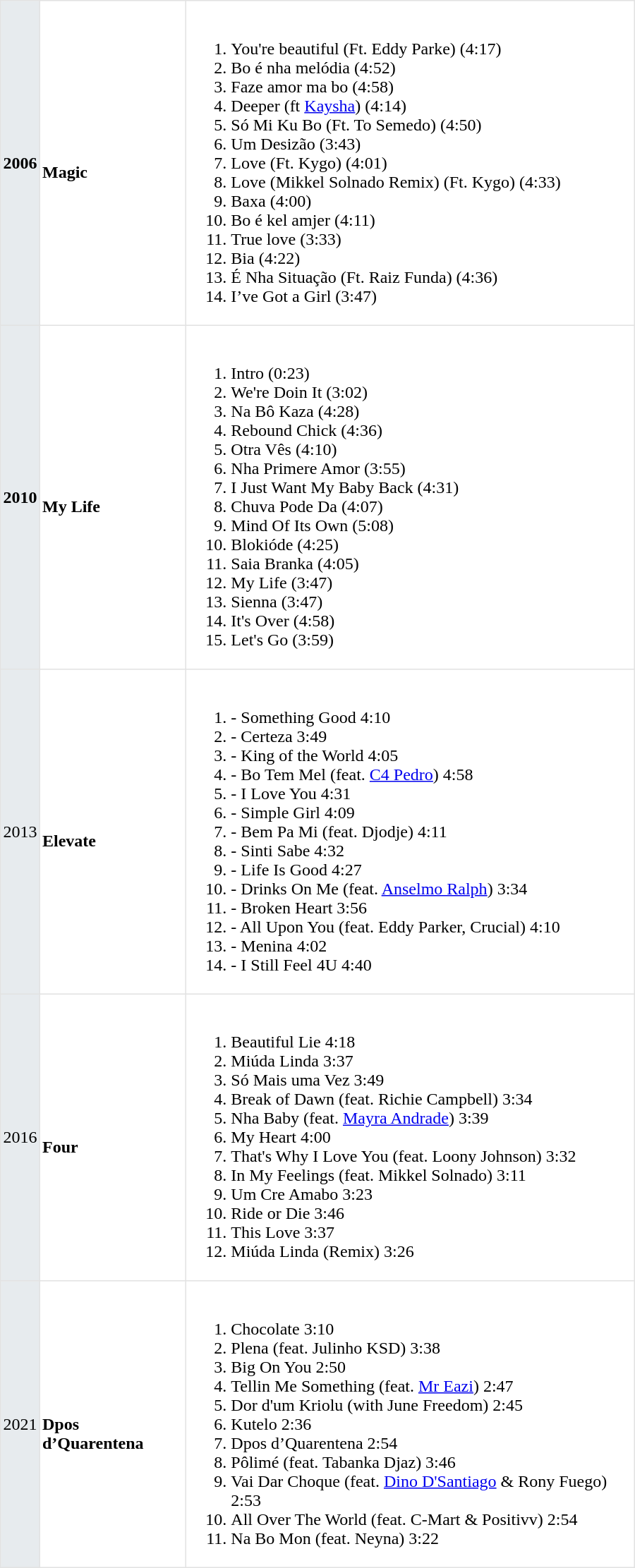<table class="toccolours" border=1 cellpadding=2 cellspacing=0 style="float: lleft; width: 600px; margin: 0 0 1em 1em; border-collapse: collapse; border: 1px solid #E2E2E2;">
<tr>
<th bgcolor=#E7EBEE>2006</th>
<td><br><strong>Magic</strong></td>
<td><br><ol><li>You're beautiful (Ft. Eddy Parke) (4:17)</li><li>Bo é nha melódia (4:52)</li><li>Faze amor ma bo (4:58)</li><li>Deeper (ft <a href='#'>Kaysha</a>) (4:14)</li><li>Só Mi Ku Bo (Ft. To Semedo) (4:50)</li><li>Um Desizão (3:43)</li><li>Love (Ft. Kygo) (4:01)</li><li>Love (Mikkel Solnado Remix) (Ft. Kygo) (4:33)</li><li>Baxa (4:00)</li><li>Bo é kel amjer (4:11)</li><li>True love (3:33)</li><li>Bia (4:22)</li><li>É Nha Situação (Ft. Raiz Funda) (4:36)</li><li>I’ve Got a Girl (3:47)</li></ol></td>
</tr>
<tr>
<th bgcolor=#E7EBEE>2010</th>
<td><br><strong>My Life</strong></td>
<td><br><ol><li>Intro (0:23)</li><li>We're Doin It (3:02)</li><li>Na Bô Kaza (4:28)</li><li>Rebound Chick (4:36)</li><li>Otra Vês (4:10)</li><li>Nha Primere Amor (3:55)</li><li>I Just Want My Baby Back (4:31)</li><li>Chuva Pode Da (4:07)</li><li>Mind Of Its Own (5:08)</li><li>Blokióde (4:25)</li><li>Saia Branka (4:05)</li><li>My Life (3:47)</li><li>Sienna (3:47)</li><li>It's Over (4:58)</li><li>Let's Go (3:59)</li></ol></td>
</tr>
<tr>
<td bgcolor=E7EBEE>2013</td>
<td><br><strong>Elevate</strong></td>
<td><br><ol><li>- Something Good 4:10</li><li>- Certeza 3:49</li><li>- King of the World 4:05</li><li>- Bo Tem Mel (feat. <a href='#'>C4 Pedro</a>) 4:58</li><li>- I Love You 4:31</li><li>- Simple Girl 4:09</li><li>- Bem Pa Mi (feat. Djodje) 4:11</li><li>- Sinti Sabe 4:32</li><li>- Life Is Good 4:27</li><li>- Drinks On Me (feat. <a href='#'>Anselmo Ralph</a>) 3:34</li><li>- Broken Heart 3:56</li><li>- All Upon You (feat. Eddy Parker, Crucial) 4:10</li><li>- Menina 4:02</li><li>- I Still Feel 4U 4:40</li></ol></td>
</tr>
<tr>
<td bgcolor=E7EBEE>2016</td>
<td><br><strong>Four</strong></td>
<td><br><ol><li>Beautiful Lie 	 	4:18</li><li>Miúda Linda 	 	3:37</li><li>Só Mais uma Vez 	 	3:49</li><li>Break of Dawn (feat. Richie Campbell) 	 	3:34</li><li>Nha Baby (feat. <a href='#'>Mayra Andrade</a>) 	 	3:39</li><li>My Heart 	 	4:00</li><li>That's Why I Love You (feat. Loony Johnson) 	 	3:32</li><li>In My Feelings (feat. Mikkel Solnado) 	 	3:11</li><li>Um Cre Amabo 	 	3:23</li><li>Ride or Die 	 	3:46</li><li>This Love 	 	3:37</li><li>Miúda Linda (Remix) 	 	3:26</li></ol></td>
</tr>
<tr>
<td bgcolor=E7EBEE>2021</td>
<td><br><strong>Dpos d’Quarentena</strong></td>
<td><br><ol><li>Chocolate 	 	3:10</li><li>Plena (feat. Julinho KSD) 	 	3:38</li><li>Big On You 	 	2:50</li><li>Tellin Me Something (feat. <a href='#'>Mr Eazi</a>) 	 	2:47</li><li>Dor d'um Kriolu (with June Freedom) 	 	2:45</li><li>Kutelo 	 	2:36</li><li>Dpos d’Quarentena 	 	2:54</li><li>Pôlimé (feat. Tabanka Djaz) 	 	3:46</li><li>Vai Dar Choque (feat. <a href='#'>Dino D'Santiago</a> & Rony Fuego) 	 	2:53</li><li>All Over The World (feat. C-Mart & Positivv) 	 	2:54</li><li>Na Bo Mon (feat. Neyna) 	 	3:22</li></ol></td>
</tr>
</table>
